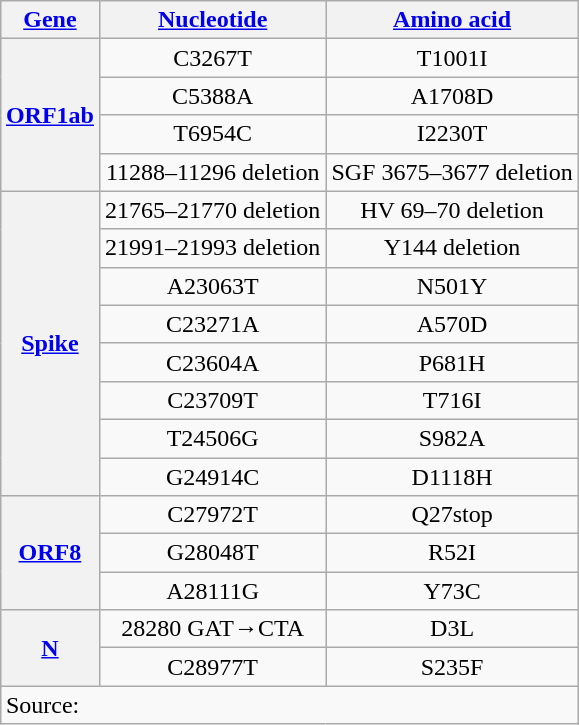<table class="wikitable mw-collapsible autocollapse" align="right" style="text-align: center;">
<tr>
<th><a href='#'>Gene</a></th>
<th><a href='#'>Nucleotide</a></th>
<th><a href='#'>Amino acid</a></th>
</tr>
<tr>
<th rowspan="4"><a href='#'>ORF1ab</a></th>
<td>C3267T</td>
<td>T1001I</td>
</tr>
<tr>
<td>C5388A</td>
<td>A1708D</td>
</tr>
<tr>
<td>T6954C</td>
<td>I2230T</td>
</tr>
<tr>
<td>11288–11296 deletion</td>
<td>SGF 3675–3677 deletion</td>
</tr>
<tr>
<th rowspan="8"><a href='#'>Spike</a></th>
<td>21765–21770 deletion</td>
<td>HV 69–70 deletion</td>
</tr>
<tr>
<td>21991–21993 deletion</td>
<td>Y144 deletion</td>
</tr>
<tr>
<td>A23063T</td>
<td>N501Y</td>
</tr>
<tr>
<td>C23271A</td>
<td>A570D</td>
</tr>
<tr>
<td>C23604A</td>
<td>P681H</td>
</tr>
<tr>
<td>C23709T</td>
<td>T716I</td>
</tr>
<tr>
<td>T24506G</td>
<td>S982A</td>
</tr>
<tr>
<td>G24914C</td>
<td>D1118H</td>
</tr>
<tr>
<th rowspan="3"><a href='#'>ORF8</a></th>
<td>C27972T</td>
<td>Q27stop</td>
</tr>
<tr>
<td>G28048T</td>
<td>R52I</td>
</tr>
<tr>
<td>A28111G</td>
<td>Y73C</td>
</tr>
<tr>
<th rowspan="2"><a href='#'>N</a></th>
<td>28280 GAT→CTA</td>
<td>D3L</td>
</tr>
<tr>
<td>C28977T</td>
<td>S235F</td>
</tr>
<tr style="text-align:left;" class="sortbottom">
<td colspan="3">Source: </td>
</tr>
</table>
